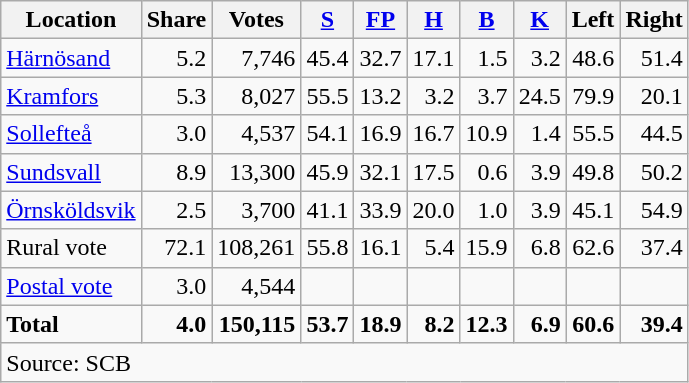<table class="wikitable sortable" style=text-align:right>
<tr>
<th>Location</th>
<th>Share</th>
<th>Votes</th>
<th><a href='#'>S</a></th>
<th><a href='#'>FP</a></th>
<th><a href='#'>H</a></th>
<th><a href='#'>B</a></th>
<th><a href='#'>K</a></th>
<th>Left</th>
<th>Right</th>
</tr>
<tr>
<td align=left><a href='#'>Härnösand</a></td>
<td>5.2</td>
<td>7,746</td>
<td>45.4</td>
<td>32.7</td>
<td>17.1</td>
<td>1.5</td>
<td>3.2</td>
<td>48.6</td>
<td>51.4</td>
</tr>
<tr>
<td align=left><a href='#'>Kramfors</a></td>
<td>5.3</td>
<td>8,027</td>
<td>55.5</td>
<td>13.2</td>
<td>3.2</td>
<td>3.7</td>
<td>24.5</td>
<td>79.9</td>
<td>20.1</td>
</tr>
<tr>
<td align=left><a href='#'>Sollefteå</a></td>
<td>3.0</td>
<td>4,537</td>
<td>54.1</td>
<td>16.9</td>
<td>16.7</td>
<td>10.9</td>
<td>1.4</td>
<td>55.5</td>
<td>44.5</td>
</tr>
<tr>
<td align=left><a href='#'>Sundsvall</a></td>
<td>8.9</td>
<td>13,300</td>
<td>45.9</td>
<td>32.1</td>
<td>17.5</td>
<td>0.6</td>
<td>3.9</td>
<td>49.8</td>
<td>50.2</td>
</tr>
<tr>
<td align=left><a href='#'>Örnsköldsvik</a></td>
<td>2.5</td>
<td>3,700</td>
<td>41.1</td>
<td>33.9</td>
<td>20.0</td>
<td>1.0</td>
<td>3.9</td>
<td>45.1</td>
<td>54.9</td>
</tr>
<tr>
<td align=left>Rural vote</td>
<td>72.1</td>
<td>108,261</td>
<td>55.8</td>
<td>16.1</td>
<td>5.4</td>
<td>15.9</td>
<td>6.8</td>
<td>62.6</td>
<td>37.4</td>
</tr>
<tr>
<td align=left><a href='#'>Postal vote</a></td>
<td>3.0</td>
<td>4,544</td>
<td></td>
<td></td>
<td></td>
<td></td>
<td></td>
<td></td>
<td></td>
</tr>
<tr>
<td align=left><strong>Total</strong></td>
<td><strong>4.0</strong></td>
<td><strong>150,115</strong></td>
<td><strong>53.7</strong></td>
<td><strong>18.9</strong></td>
<td><strong>8.2</strong></td>
<td><strong>12.3</strong></td>
<td><strong>6.9</strong></td>
<td><strong>60.6</strong></td>
<td><strong>39.4</strong></td>
</tr>
<tr>
<td align=left colspan=10>Source: SCB </td>
</tr>
</table>
